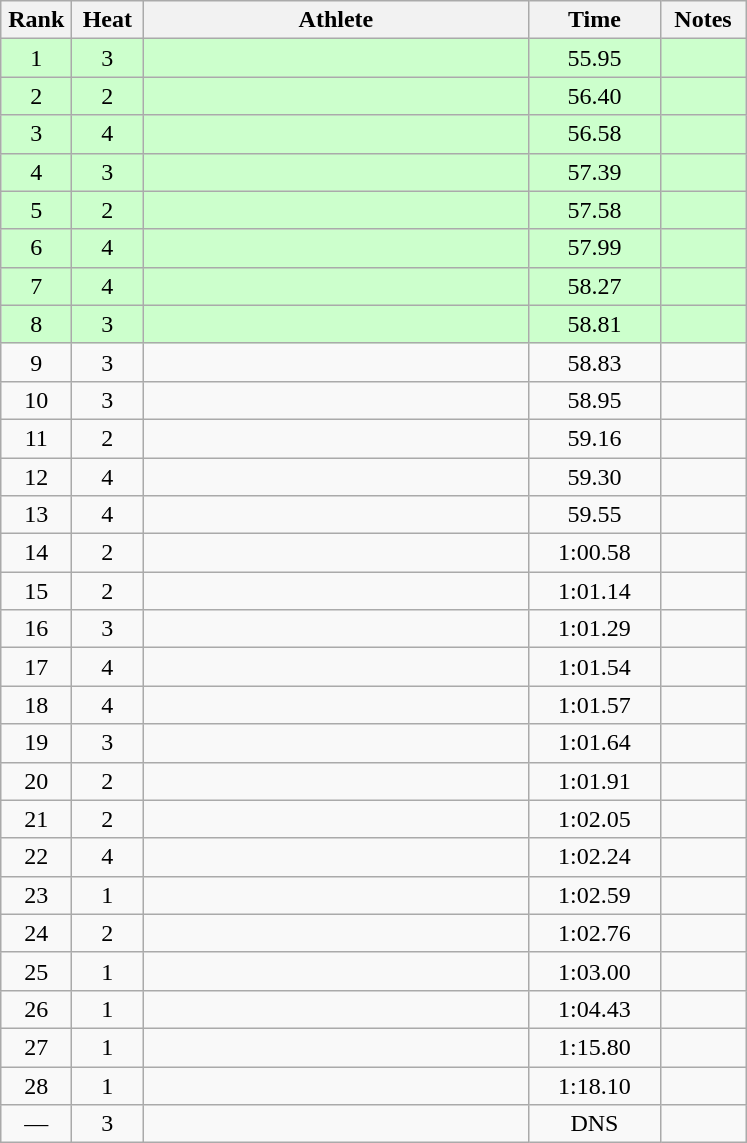<table class="wikitable" style="text-align:center">
<tr>
<th width=40>Rank</th>
<th width=40>Heat</th>
<th width=250>Athlete</th>
<th width=80>Time</th>
<th width=50>Notes</th>
</tr>
<tr bgcolor="ccffcc">
<td>1</td>
<td>3</td>
<td align=left></td>
<td>55.95</td>
<td></td>
</tr>
<tr bgcolor="ccffcc">
<td>2</td>
<td>2</td>
<td align=left></td>
<td>56.40</td>
<td></td>
</tr>
<tr bgcolor="ccffcc">
<td>3</td>
<td>4</td>
<td align=left></td>
<td>56.58</td>
<td></td>
</tr>
<tr bgcolor="ccffcc">
<td>4</td>
<td>3</td>
<td align=left></td>
<td>57.39</td>
<td></td>
</tr>
<tr bgcolor="ccffcc">
<td>5</td>
<td>2</td>
<td align=left></td>
<td>57.58</td>
<td></td>
</tr>
<tr bgcolor="ccffcc">
<td>6</td>
<td>4</td>
<td align=left></td>
<td>57.99</td>
<td></td>
</tr>
<tr bgcolor="ccffcc">
<td>7</td>
<td>4</td>
<td align=left></td>
<td>58.27</td>
<td></td>
</tr>
<tr bgcolor="ccffcc">
<td>8</td>
<td>3</td>
<td align=left></td>
<td>58.81</td>
<td></td>
</tr>
<tr>
<td>9</td>
<td>3</td>
<td align=left></td>
<td>58.83</td>
<td></td>
</tr>
<tr>
<td>10</td>
<td>3</td>
<td align=left></td>
<td>58.95</td>
<td></td>
</tr>
<tr>
<td>11</td>
<td>2</td>
<td align=left></td>
<td>59.16</td>
<td></td>
</tr>
<tr>
<td>12</td>
<td>4</td>
<td align=left></td>
<td>59.30</td>
<td></td>
</tr>
<tr>
<td>13</td>
<td>4</td>
<td align=left></td>
<td>59.55</td>
<td></td>
</tr>
<tr>
<td>14</td>
<td>2</td>
<td align=left></td>
<td>1:00.58</td>
<td></td>
</tr>
<tr>
<td>15</td>
<td>2</td>
<td align=left></td>
<td>1:01.14</td>
<td></td>
</tr>
<tr>
<td>16</td>
<td>3</td>
<td align=left></td>
<td>1:01.29</td>
<td></td>
</tr>
<tr>
<td>17</td>
<td>4</td>
<td align=left></td>
<td>1:01.54</td>
<td></td>
</tr>
<tr>
<td>18</td>
<td>4</td>
<td align=left></td>
<td>1:01.57</td>
<td></td>
</tr>
<tr>
<td>19</td>
<td>3</td>
<td align=left></td>
<td>1:01.64</td>
<td></td>
</tr>
<tr>
<td>20</td>
<td>2</td>
<td align=left></td>
<td>1:01.91</td>
<td></td>
</tr>
<tr>
<td>21</td>
<td>2</td>
<td align=left></td>
<td>1:02.05</td>
<td></td>
</tr>
<tr>
<td>22</td>
<td>4</td>
<td align=left></td>
<td>1:02.24</td>
<td></td>
</tr>
<tr>
<td>23</td>
<td>1</td>
<td align=left></td>
<td>1:02.59</td>
<td></td>
</tr>
<tr>
<td>24</td>
<td>2</td>
<td align=left></td>
<td>1:02.76</td>
<td></td>
</tr>
<tr>
<td>25</td>
<td>1</td>
<td align=left></td>
<td>1:03.00</td>
<td></td>
</tr>
<tr>
<td>26</td>
<td>1</td>
<td align=left></td>
<td>1:04.43</td>
<td></td>
</tr>
<tr>
<td>27</td>
<td>1</td>
<td align=left></td>
<td>1:15.80</td>
<td></td>
</tr>
<tr>
<td>28</td>
<td>1</td>
<td align=left></td>
<td>1:18.10</td>
<td></td>
</tr>
<tr>
<td>—</td>
<td>3</td>
<td align=left></td>
<td>DNS</td>
<td></td>
</tr>
</table>
